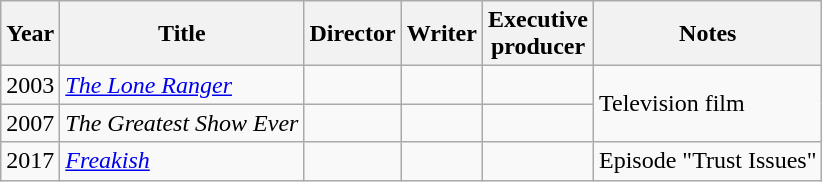<table class="wikitable">
<tr>
<th>Year</th>
<th>Title</th>
<th>Director</th>
<th>Writer</th>
<th>Executive<br>producer</th>
<th>Notes</th>
</tr>
<tr>
<td>2003</td>
<td><em><a href='#'>The Lone Ranger</a></em></td>
<td></td>
<td></td>
<td></td>
<td rowspan=2>Television film</td>
</tr>
<tr>
<td>2007</td>
<td><em>The Greatest Show Ever</em></td>
<td></td>
<td></td>
<td></td>
</tr>
<tr>
<td>2017</td>
<td><em><a href='#'>Freakish</a></em></td>
<td></td>
<td></td>
<td></td>
<td>Episode "Trust Issues"</td>
</tr>
</table>
